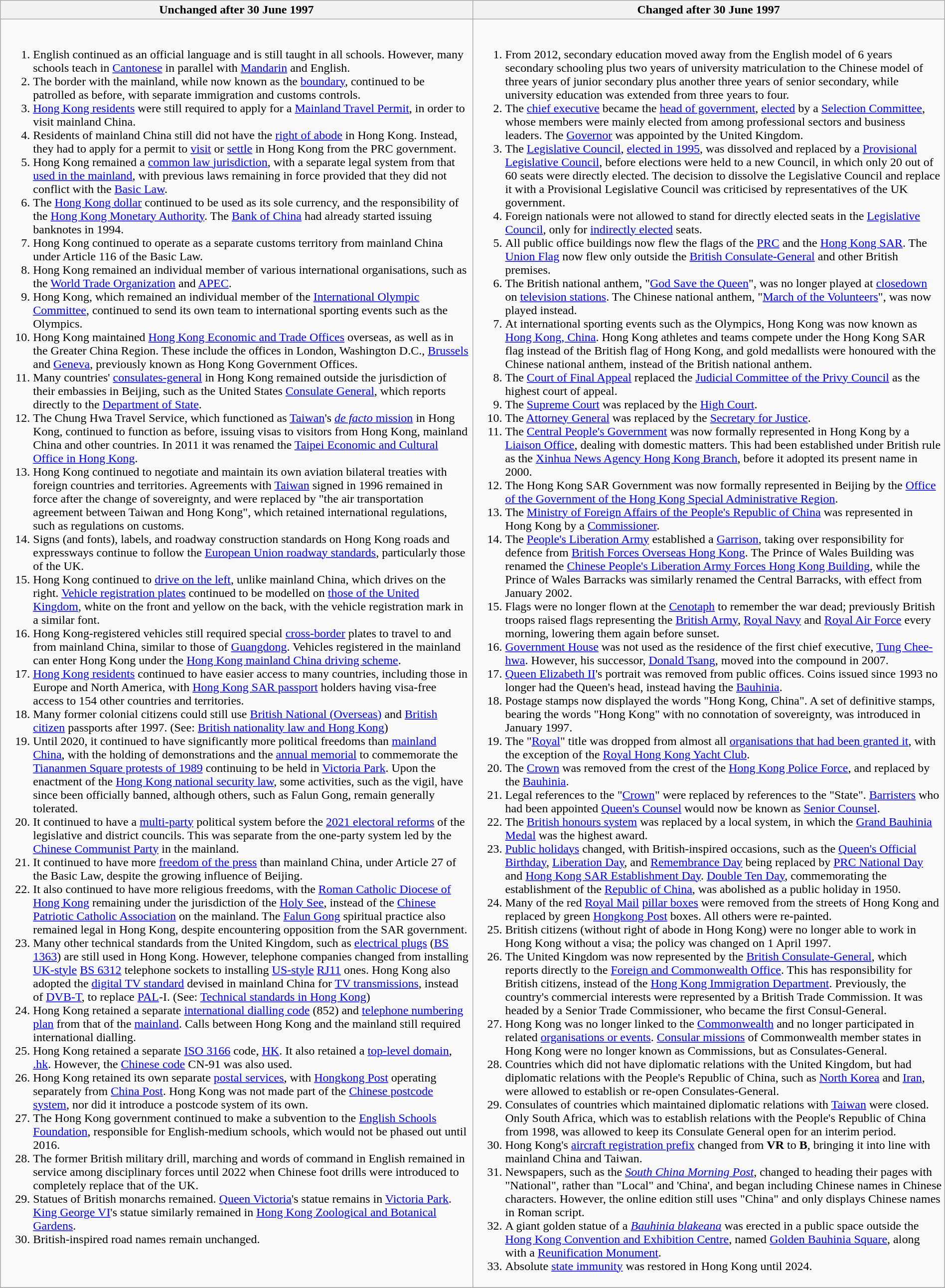<table class="wikitable" style="clear:both; width:100%;">
<tr>
<th width=50%>Unchanged after 30 June 1997</th>
<th width=50%>Changed after 30 June 1997</th>
</tr>
<tr valign=top>
<td><br><ol><li>English continued as an official language and is still taught in all schools. However, many schools teach in <a href='#'>Cantonese</a> in parallel with <a href='#'>Mandarin</a> and English.</li><li>The border with the mainland, while now known as the <a href='#'>boundary</a>, continued to be patrolled as before, with separate immigration and customs controls.</li><li><a href='#'>Hong Kong residents</a> were still required to apply for a <a href='#'>Mainland Travel Permit</a>, in order to visit mainland China.</li><li>Residents of mainland China still did not have the <a href='#'>right of abode</a> in Hong Kong. Instead, they had to apply for a permit to <a href='#'>visit</a> or <a href='#'>settle</a> in Hong Kong from the PRC government.</li><li>Hong Kong remained a <a href='#'>common law jurisdiction</a>, with a separate legal system from that <a href='#'>used in the mainland</a>, with previous laws remaining in force provided that they did not conflict with the <a href='#'>Basic Law</a>.</li><li>The <a href='#'>Hong Kong dollar</a> continued to be used as its sole currency, and the responsibility of the <a href='#'>Hong Kong Monetary Authority</a>. The <a href='#'>Bank of China</a> had already started issuing banknotes in 1994.</li><li>Hong Kong continued to operate as a separate customs territory from mainland China under Article 116 of the Basic Law.</li><li>Hong Kong remained an individual member of various international organisations, such as the <a href='#'>World Trade Organization</a> and <a href='#'>APEC</a>.</li><li>Hong Kong, which remained an individual member of the <a href='#'>International Olympic Committee</a>, continued to send its own team to international sporting events such as the Olympics.</li><li>Hong Kong maintained <a href='#'>Hong Kong Economic and Trade Offices</a> overseas, as well as in the Greater China Region. These include the offices in London, Washington D.C., <a href='#'>Brussels</a> and <a href='#'>Geneva</a>, previously known as Hong Kong Government Offices.</li><li>Many countries' <a href='#'>consulates-general</a> in Hong Kong remained outside the jurisdiction of their embassies in Beijing, such as the United States <a href='#'>Consulate General</a>, which reports directly to the <a href='#'>Department of State</a>.</li><li>The Chung Hwa Travel Service, which functioned as <a href='#'>Taiwan</a>'s <a href='#'><em>de facto</em> mission</a> in Hong Kong, continued to function as before, issuing visas to visitors from Hong Kong, mainland China and other countries. In 2011 it was renamed the <a href='#'>Taipei Economic and Cultural Office in Hong Kong</a>.</li><li>Hong Kong continued to negotiate and maintain its own aviation bilateral treaties with foreign countries and territories. Agreements with <a href='#'>Taiwan</a> signed in 1996 remained in force after the change of sovereignty, and were replaced by "the air transportation agreement between Taiwan and Hong Kong", which retained international regulations, such as regulations on customs.</li><li>Signs (and fonts), labels, and roadway construction standards on Hong Kong roads and expressways continue to follow the <a href='#'>European Union roadway standards</a>, particularly those of the UK.</li><li>Hong Kong continued to <a href='#'>drive on the left</a>, unlike mainland China, which drives on the right. <a href='#'>Vehicle registration plates</a> continued to be modelled on <a href='#'>those of the United Kingdom</a>, white on the front and yellow on the back, with the vehicle registration mark in a similar font.</li><li>Hong Kong-registered vehicles still required special <a href='#'>cross-border</a> plates to travel to and from mainland China, similar to those of <a href='#'>Guangdong</a>. Vehicles registered in the mainland can enter Hong Kong under the <a href='#'>Hong Kong mainland China driving scheme</a>.</li><li><a href='#'>Hong Kong residents</a> continued to have easier access to many countries, including those in Europe and North America, with <a href='#'>Hong Kong SAR passport</a> holders having visa-free access to 154 other countries and territories.</li><li>Many former colonial citizens could still use <a href='#'>British National (Overseas)</a> and <a href='#'>British citizen</a> passports after 1997. (See: <a href='#'>British nationality law and Hong Kong</a>)</li><li>Until 2020, it continued to have significantly more political freedoms than <a href='#'>mainland China</a>, with the holding of demonstrations and the <a href='#'>annual memorial</a> to commemorate the <a href='#'>Tiananmen Square protests of 1989</a> continuing to be held in <a href='#'>Victoria Park</a>. Upon the enactment of the <a href='#'>Hong Kong national security law</a>, some activities, such as the vigil, have since been officially banned, although others, such as Falun Gong, remain generally tolerated.</li><li>It continued to have a <a href='#'>multi-party</a> political system before the <a href='#'>2021 electoral reforms</a> of the legislative and district councils. This was separate from the one-party system led by the <a href='#'>Chinese Communist Party</a> in the mainland.</li><li>It continued to have more <a href='#'>freedom of the press</a> than mainland China, under Article 27 of the Basic Law, despite the growing influence of Beijing.</li><li>It also continued to have more religious freedoms, with the <a href='#'>Roman Catholic Diocese of Hong Kong</a> remaining under the jurisdiction of the <a href='#'>Holy See</a>, instead of the <a href='#'>Chinese Patriotic Catholic Association</a> on the mainland. The <a href='#'>Falun Gong</a> spiritual practice also remained legal in Hong Kong, despite encountering opposition from the SAR government.</li><li>Many other technical standards from the United Kingdom, such as <a href='#'>electrical plugs</a> (<a href='#'>BS 1363</a>) are still used in Hong Kong. However, telephone companies changed from installing <a href='#'>UK-style</a> <a href='#'>BS 6312</a> telephone sockets to installing <a href='#'>US-style</a> <a href='#'>RJ11</a> ones. Hong Kong also adopted the <a href='#'>digital TV standard</a> devised in mainland China for <a href='#'>TV transmissions</a>, instead of <a href='#'>DVB-T</a>, to replace <a href='#'>PAL</a>-I. (See: <a href='#'>Technical standards in Hong Kong</a>)</li><li>Hong Kong retained a separate <a href='#'>international dialling code</a> (852) and <a href='#'>telephone numbering plan</a> from that of the <a href='#'>mainland</a>. Calls between Hong Kong and the mainland still required international dialling.</li><li>Hong Kong retained a separate <a href='#'>ISO 3166</a> code, <a href='#'>HK</a>. It also retained a <a href='#'>top-level domain</a>, <a href='#'>.hk</a>. However, the <a href='#'>Chinese code</a> CN-91 was also used.</li><li>Hong Kong retained its own separate <a href='#'>postal services</a>, with <a href='#'>Hongkong Post</a> operating separately from <a href='#'>China Post</a>. Hong Kong was not made part of the <a href='#'>Chinese postcode system</a>, nor did it introduce a postcode system of its own.</li><li>The Hong Kong government continued to make a subvention to the <a href='#'>English Schools Foundation</a>, responsible for English-medium schools, which would not be phased out until 2016.</li><li>The former British military drill, marching and words of command in English remained in service among disciplinary forces until 2022 when Chinese foot drills were introduced to completely replace that of the UK.</li><li>Statues of British monarchs remained. <a href='#'>Queen Victoria</a>'s statue remains in <a href='#'>Victoria Park</a>. <a href='#'>King George VI</a>'s statue similarly remained in <a href='#'>Hong Kong Zoological and Botanical Gardens</a>.</li><li>British-inspired road names remain unchanged.</li></ol></td>
<td><br><ol><li>From 2012, secondary education moved away from the English model of 6 years secondary schooling plus two years of university matriculation to the Chinese model of three years of junior secondary plus another three years of senior secondary, while university education was extended from three years to four.</li><li>The <a href='#'>chief executive</a> became the <a href='#'>head of government</a>, <a href='#'>elected</a> by a <a href='#'>Selection Committee</a>, whose members were mainly elected from among professional sectors and business leaders. The <a href='#'>Governor</a> was appointed by the United Kingdom.</li><li>The <a href='#'>Legislative Council</a>, <a href='#'>elected in 1995</a>, was dissolved and replaced by a <a href='#'>Provisional Legislative Council</a>, before elections were held to a new Council, in which only 20 out of 60 seats were directly elected. The decision to dissolve the Legislative Council and replace it with a Provisional Legislative Council was criticised by representatives of the UK government.</li><li>Foreign nationals were not allowed to stand for directly elected seats in the <a href='#'>Legislative Council</a>, only for <a href='#'>indirectly elected</a> seats.</li><li>All public office buildings now flew the flags of the <a href='#'>PRC</a> and the <a href='#'>Hong Kong SAR</a>. The <a href='#'>Union Flag</a> now flew only outside the <a href='#'>British Consulate-General</a> and other British premises.</li><li>The British national anthem, "<a href='#'>God Save the Queen</a>", was no longer played at <a href='#'>closedown</a> on <a href='#'>television stations</a>. The Chinese national anthem, "<a href='#'>March of the Volunteers</a>", was now played instead.</li><li>At international sporting events such as the Olympics, Hong Kong was now known as <a href='#'>Hong Kong, China</a>. Hong Kong athletes and teams compete under the Hong Kong SAR flag instead of the British flag of Hong Kong, and gold medallists were honoured with the Chinese national anthem, instead of the British national anthem.</li><li>The <a href='#'>Court of Final Appeal</a> replaced the <a href='#'>Judicial Committee of the Privy Council</a> as the highest court of appeal.</li><li>The <a href='#'>Supreme Court</a> was replaced by the <a href='#'>High Court</a>.</li><li>The <a href='#'>Attorney General</a> was replaced by the <a href='#'>Secretary for Justice</a>.</li><li>The <a href='#'>Central People's Government</a> was now formally represented in Hong Kong by a <a href='#'>Liaison Office</a>, dealing with domestic matters. This had been established under British rule as the <a href='#'>Xinhua News Agency Hong Kong Branch</a>, before it adopted its present name in 2000.</li><li>The Hong Kong SAR Government was now formally represented in Beijing by the <a href='#'>Office of the Government of the Hong Kong Special Administrative Region</a>.</li><li>The <a href='#'>Ministry of Foreign Affairs of the People's Republic of China</a> was represented in Hong Kong by a <a href='#'>Commissioner</a>.</li><li>The <a href='#'>People's Liberation Army</a> established a <a href='#'>Garrison</a>, taking over responsibility for defence from <a href='#'>British Forces Overseas Hong Kong</a>. The Prince of Wales Building was renamed the <a href='#'>Chinese People's Liberation Army Forces Hong Kong Building</a>, while the Prince of Wales Barracks was similarly renamed the Central Barracks, with effect from January 2002.</li><li>Flags were no longer flown at the <a href='#'>Cenotaph</a> to remember the war dead; previously British troops raised flags representing the <a href='#'>British Army</a>, <a href='#'>Royal Navy</a> and <a href='#'>Royal Air Force</a> every morning, lowering them again before sunset.</li><li><a href='#'>Government House</a> was not used as the residence of the first chief executive, <a href='#'>Tung Chee-hwa</a>. However, his successor, <a href='#'>Donald Tsang</a>, moved into the compound in 2007.</li><li><a href='#'>Queen Elizabeth II</a>'s portrait was removed from public offices. Coins issued since 1993 no longer had the Queen's head, instead having the <a href='#'>Bauhinia</a>.</li><li>Postage stamps now displayed the words "Hong Kong, China". A set of definitive stamps, bearing the words "Hong Kong" with no connotation of sovereignty, was introduced in January 1997.</li><li>The "<a href='#'>Royal</a>" title was dropped from almost all <a href='#'>organisations that had been granted it</a>, with the exception of the <a href='#'>Royal Hong Kong Yacht Club</a>.</li><li>The <a href='#'>Crown</a> was removed from the crest of the <a href='#'>Hong Kong Police Force</a>, and replaced by the <a href='#'>Bauhinia</a>.</li><li>Legal references to the "<a href='#'>Crown</a>" were replaced by references to the "State". <a href='#'>Barristers</a> who had been appointed <a href='#'>Queen's Counsel</a> would now be known as <a href='#'>Senior Counsel</a>.</li><li>The <a href='#'>British honours system</a> was replaced by a local system, in which the <a href='#'>Grand Bauhinia Medal</a> was the highest award.</li><li><a href='#'>Public holidays</a> changed, with British-inspired occasions, such as the <a href='#'>Queen's Official Birthday</a>, <a href='#'>Liberation Day</a>, and <a href='#'>Remembrance Day</a> being replaced by <a href='#'>PRC National Day</a> and <a href='#'>Hong Kong SAR Establishment Day</a>. <a href='#'>Double Ten Day</a>, commemorating the establishment of the <a href='#'>Republic of China</a>, was abolished as a public holiday in 1950.</li><li>Many of the red <a href='#'>Royal Mail</a> <a href='#'>pillar boxes</a> were removed from the streets of Hong Kong and replaced by green <a href='#'>Hongkong Post</a> boxes. All others were re-painted.</li><li>British citizens (without right of abode in Hong Kong) were no longer able to work in Hong Kong without a visa; the policy was changed on 1 April 1997.</li><li>The United Kingdom was now represented by the <a href='#'>British Consulate-General</a>, which reports directly to the <a href='#'>Foreign and Commonwealth Office</a>. This has responsibility for British citizens, instead of the <a href='#'>Hong Kong Immigration Department</a>. Previously, the country's commercial interests were represented by a British Trade Commission. It was headed by a Senior Trade Commissioner, who became the first Consul-General.</li><li>Hong Kong was no longer linked to the <a href='#'>Commonwealth</a> and no longer participated in related <a href='#'>organisations or events</a>. <a href='#'>Consular missions</a> of Commonwealth member states in Hong Kong were no longer known as Commissions, but as Consulates-General.</li><li>Countries which did not have diplomatic relations with the United Kingdom, but had diplomatic relations with the People's Republic of China, such as <a href='#'>North Korea</a> and <a href='#'>Iran</a>, were allowed to establish or re-open Consulates-General.</li><li>Consulates of countries which maintained diplomatic relations with <a href='#'>Taiwan</a> were closed. Only South Africa, which was to establish relations with the People's Republic of China from 1998, was allowed to keep its Consulate General open for an interim period.</li><li>Hong Kong's <a href='#'>aircraft registration prefix</a> changed from <strong>VR</strong> to <strong>B</strong>, bringing it into line with mainland China and Taiwan.</li><li>Newspapers, such as the <em><a href='#'>South China Morning Post</a></em>, changed to heading their pages with "National", rather than "Local" and 'China', and began including Chinese names in Chinese characters. However, the online edition still uses "China" and only displays Chinese names in Roman script.</li><li>A giant golden statue of a <em><a href='#'>Bauhinia blakeana</a></em> was erected in a public space outside the <a href='#'>Hong Kong Convention and Exhibition Centre</a>, named <a href='#'>Golden Bauhinia Square</a>, along with a <a href='#'>Reunification Monument</a>.</li><li>Absolute <a href='#'>state immunity</a> was restored in Hong Kong until 2024.</li></ol></td>
</tr>
<tr>
</tr>
</table>
